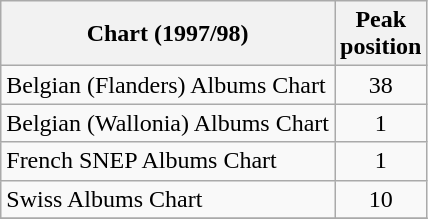<table class="wikitable sortable">
<tr>
<th>Chart (1997/98)</th>
<th>Peak<br>position</th>
</tr>
<tr>
<td>Belgian (Flanders) Albums Chart</td>
<td align="center">38</td>
</tr>
<tr>
<td>Belgian (Wallonia) Albums Chart</td>
<td align="center">1</td>
</tr>
<tr>
<td>French SNEP Albums Chart</td>
<td align="center">1</td>
</tr>
<tr>
<td>Swiss Albums Chart</td>
<td align="center">10</td>
</tr>
<tr>
</tr>
</table>
